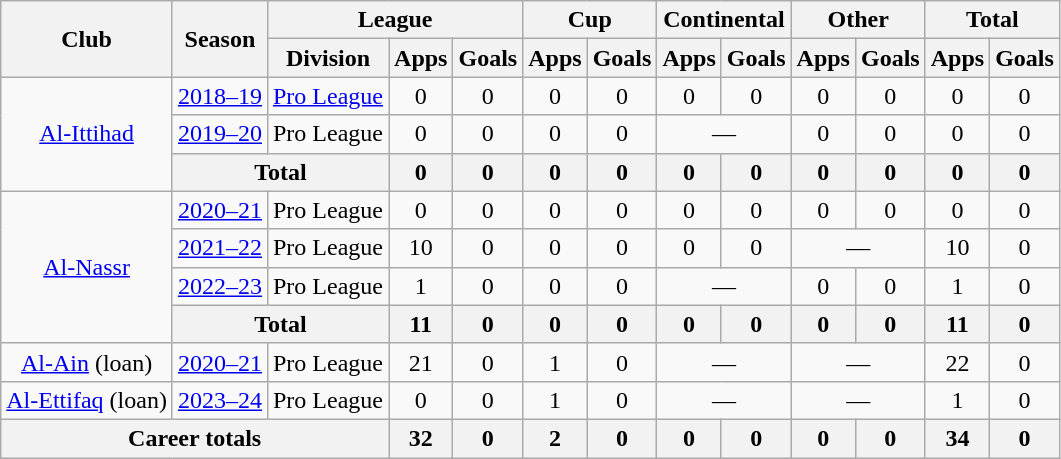<table class="wikitable" style="text-align: center">
<tr>
<th rowspan="2">Club</th>
<th rowspan="2">Season</th>
<th colspan="3">League</th>
<th colspan="2">Cup</th>
<th colspan="2">Continental</th>
<th colspan="2">Other</th>
<th colspan="2">Total</th>
</tr>
<tr>
<th>Division</th>
<th>Apps</th>
<th>Goals</th>
<th>Apps</th>
<th>Goals</th>
<th>Apps</th>
<th>Goals</th>
<th>Apps</th>
<th>Goals</th>
<th>Apps</th>
<th>Goals</th>
</tr>
<tr>
<td rowspan=3><a href='#'>Al-Ittihad</a></td>
<td><a href='#'>2018–19</a></td>
<td><a href='#'>Pro League</a></td>
<td>0</td>
<td>0</td>
<td>0</td>
<td>0</td>
<td>0</td>
<td>0</td>
<td>0</td>
<td>0</td>
<td>0</td>
<td>0</td>
</tr>
<tr>
<td><a href='#'>2019–20</a></td>
<td>Pro League</td>
<td>0</td>
<td>0</td>
<td>0</td>
<td>0</td>
<td colspan="2">—</td>
<td>0</td>
<td>0</td>
<td>0</td>
<td>0</td>
</tr>
<tr>
<th colspan="2">Total</th>
<th>0</th>
<th>0</th>
<th>0</th>
<th>0</th>
<th>0</th>
<th>0</th>
<th>0</th>
<th>0</th>
<th>0</th>
<th>0</th>
</tr>
<tr>
<td rowspan=4><a href='#'>Al-Nassr</a></td>
<td><a href='#'>2020–21</a></td>
<td>Pro League</td>
<td>0</td>
<td>0</td>
<td>0</td>
<td>0</td>
<td>0</td>
<td>0</td>
<td>0</td>
<td>0</td>
<td>0</td>
<td>0</td>
</tr>
<tr>
<td><a href='#'>2021–22</a></td>
<td>Pro League</td>
<td>10</td>
<td>0</td>
<td>0</td>
<td>0</td>
<td>0</td>
<td>0</td>
<td colspan="2">—</td>
<td>10</td>
<td>0</td>
</tr>
<tr>
<td><a href='#'>2022–23</a></td>
<td>Pro League</td>
<td>1</td>
<td>0</td>
<td>0</td>
<td>0</td>
<td colspan="2">—</td>
<td>0</td>
<td>0</td>
<td>1</td>
<td>0</td>
</tr>
<tr>
<th colspan="2">Total</th>
<th>11</th>
<th>0</th>
<th>0</th>
<th>0</th>
<th>0</th>
<th>0</th>
<th>0</th>
<th>0</th>
<th>11</th>
<th>0</th>
</tr>
<tr>
<td rowspan=1><a href='#'>Al-Ain</a> (loan)</td>
<td><a href='#'>2020–21</a></td>
<td>Pro League</td>
<td>21</td>
<td>0</td>
<td>1</td>
<td>0</td>
<td colspan=2>—</td>
<td colspan=2>—</td>
<td>22</td>
<td>0</td>
</tr>
<tr>
<td rowspan=1><a href='#'>Al-Ettifaq</a> (loan)</td>
<td><a href='#'>2023–24</a></td>
<td>Pro League</td>
<td>0</td>
<td>0</td>
<td>1</td>
<td>0</td>
<td colspan=2>—</td>
<td colspan=2>—</td>
<td>1</td>
<td>0</td>
</tr>
<tr>
<th colspan=3>Career totals</th>
<th>32</th>
<th>0</th>
<th>2</th>
<th>0</th>
<th>0</th>
<th>0</th>
<th>0</th>
<th>0</th>
<th>34</th>
<th>0</th>
</tr>
</table>
